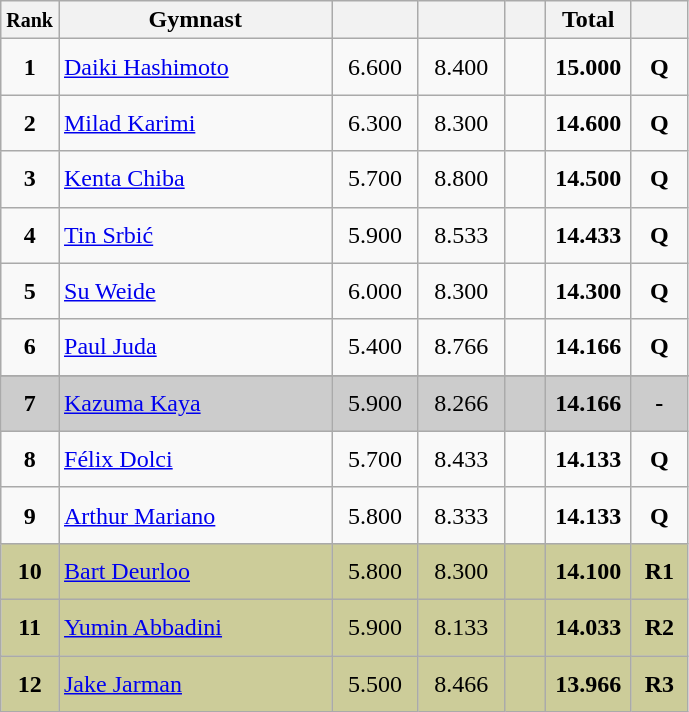<table class="wikitable sortable" style="text-align:center;">
<tr>
<th scope="col" style="width:15px;"><small>Rank</small></th>
<th scope="col" style="width:175px;">Gymnast</th>
<th scope="col" style="width:50px;"><small></small></th>
<th scope="col" style="width:50px;"><small></small></th>
<th scope="col" style="width:20px;"><small></small></th>
<th scope="col" style="width:50px;">Total</th>
<th scope="col" style="width:30px;"><small></small></th>
</tr>
<tr>
<td scope="row" style="text-align:center"><strong>1</strong></td>
<td style="height:30px; text-align:left;"> <a href='#'>Daiki Hashimoto</a></td>
<td>6.600</td>
<td>8.400</td>
<td></td>
<td><strong>15.000</strong></td>
<td><strong>Q</strong></td>
</tr>
<tr>
<td scope="row" style="text-align:center"><strong>2</strong></td>
<td style="height:30px; text-align:left;"> <a href='#'>Milad Karimi</a></td>
<td>6.300</td>
<td>8.300</td>
<td></td>
<td><strong>14.600</strong></td>
<td><strong>Q</strong></td>
</tr>
<tr>
<td scope="row" style="text-align:center"><strong>3</strong></td>
<td style="height:30px; text-align:left;"> <a href='#'>Kenta Chiba</a></td>
<td>5.700</td>
<td>8.800</td>
<td></td>
<td><strong>14.500</strong></td>
<td><strong>Q</strong></td>
</tr>
<tr>
<td scope="row" style="text-align:center"><strong>4</strong></td>
<td style="height:30px; text-align:left;"> <a href='#'>Tin Srbić</a></td>
<td>5.900</td>
<td>8.533</td>
<td></td>
<td><strong>14.433</strong></td>
<td><strong>Q</strong></td>
</tr>
<tr>
<td scope="row" style="text-align:center"><strong>5</strong></td>
<td style="height:30px; text-align:left;"> <a href='#'>Su Weide</a></td>
<td>6.000</td>
<td>8.300</td>
<td></td>
<td><strong>14.300</strong></td>
<td><strong>Q</strong></td>
</tr>
<tr>
<td scope="row" style="text-align:center"><strong>6</strong></td>
<td style="height:30px; text-align:left;"> <a href='#'>Paul Juda</a></td>
<td>5.400</td>
<td>8.766</td>
<td></td>
<td><strong>14.166</strong></td>
<td><strong>Q</strong></td>
</tr>
<tr>
</tr>
<tr style="background:#cccccc;">
<td scope="row" style="text-align:center"><strong>7</strong></td>
<td style="height:30px; text-align:left;"> <a href='#'>Kazuma Kaya</a></td>
<td>5.900</td>
<td>8.266</td>
<td></td>
<td><strong>14.166</strong></td>
<td><strong>-</strong></td>
</tr>
<tr>
<td scope="row" style="text-align:center"><strong>8</strong></td>
<td style="height:30px; text-align:left;"> <a href='#'>Félix Dolci</a></td>
<td>5.700</td>
<td>8.433</td>
<td></td>
<td><strong>14.133</strong></td>
<td><strong>Q</strong></td>
</tr>
<tr>
<td scope="row" style="text-align:center"><strong>9</strong></td>
<td style="height:30px; text-align:left;"> <a href='#'>Arthur Mariano</a></td>
<td>5.800</td>
<td>8.333</td>
<td></td>
<td><strong>14.133</strong></td>
<td><strong>Q</strong></td>
</tr>
<tr style="background:#cccc99;">
<td scope="row" style="text-align:center"><strong>10</strong></td>
<td style="height:30px; text-align:left;"> <a href='#'>Bart Deurloo</a></td>
<td>5.800</td>
<td>8.300</td>
<td></td>
<td><strong>14.100</strong></td>
<td><strong>R1</strong></td>
</tr>
<tr style="background:#cccc99;">
<td scope="row" style="text-align:center"><strong>11</strong></td>
<td style="height:30px; text-align:left;"> <a href='#'>Yumin Abbadini</a></td>
<td>5.900</td>
<td>8.133</td>
<td></td>
<td><strong>14.033</strong></td>
<td><strong>R2</strong></td>
</tr>
<tr style="background:#cccc99;">
<td scope="row" style="text-align:center"><strong>12</strong></td>
<td style="height:30px; text-align:left;"> <a href='#'>Jake Jarman</a></td>
<td>5.500</td>
<td>8.466</td>
<td></td>
<td><strong>13.966</strong></td>
<td><strong>R3</strong></td>
</tr>
</table>
